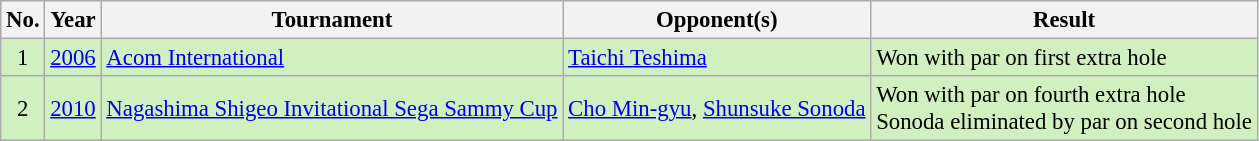<table class="wikitable" style="font-size:95%;">
<tr>
<th>No.</th>
<th>Year</th>
<th>Tournament</th>
<th>Opponent(s)</th>
<th>Result</th>
</tr>
<tr style="background:#D0F0C0;">
<td align=center>1</td>
<td><a href='#'>2006</a></td>
<td><a href='#'>Acom International</a></td>
<td> <a href='#'>Taichi Teshima</a></td>
<td>Won with par on first extra hole</td>
</tr>
<tr style="background:#D0F0C0;">
<td align=center>2</td>
<td><a href='#'>2010</a></td>
<td><a href='#'>Nagashima Shigeo Invitational Sega Sammy Cup</a></td>
<td> <a href='#'>Cho Min-gyu</a>,  <a href='#'>Shunsuke Sonoda</a></td>
<td>Won with par on fourth extra hole<br>Sonoda eliminated by par on second hole</td>
</tr>
</table>
